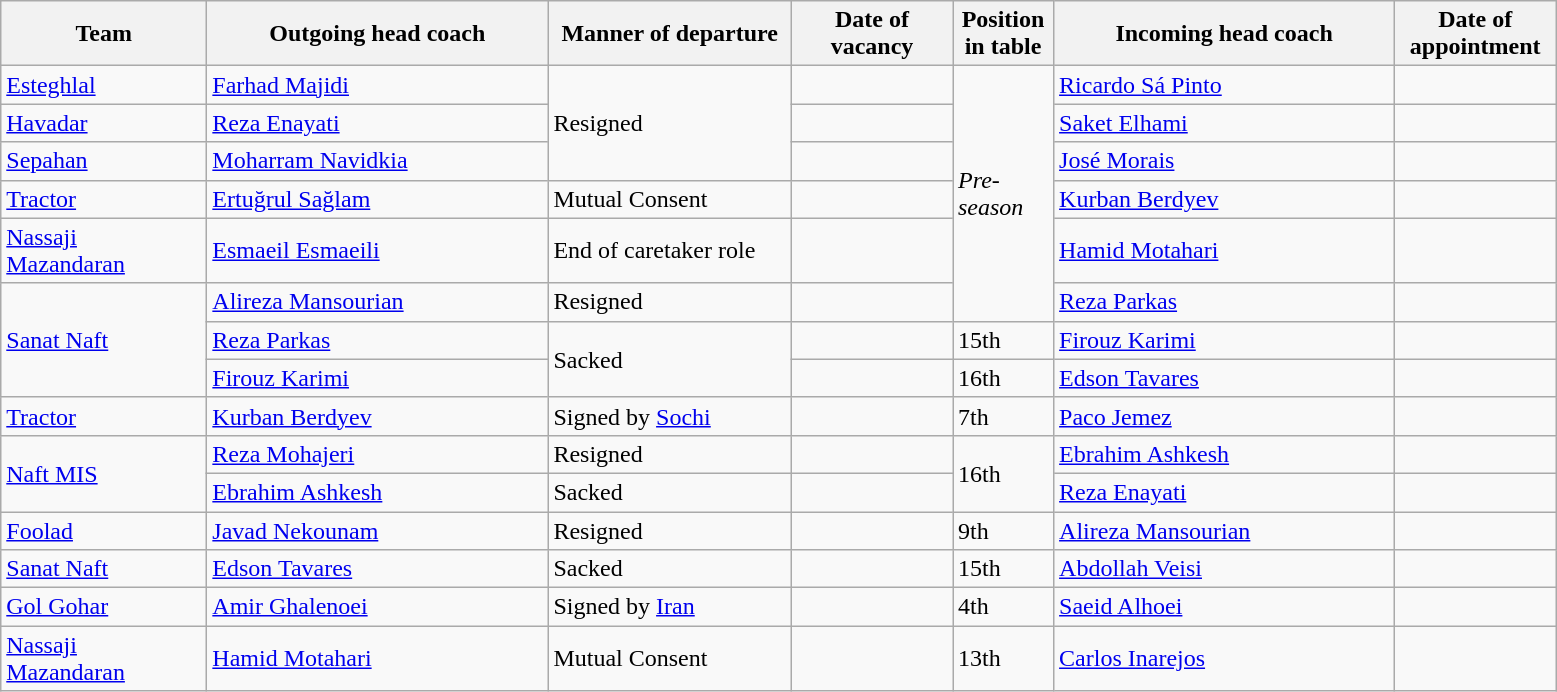<table class="wikitable">
<tr>
<th width="130">Team</th>
<th width="220">Outgoing head coach</th>
<th width="155">Manner of departure</th>
<th width="100">Date of vacancy</th>
<th width=60>Position in table</th>
<th width="220">Incoming head coach</th>
<th width="100">Date of appointment</th>
</tr>
<tr>
<td><a href='#'>Esteghlal</a></td>
<td> <a href='#'>Farhad Majidi</a></td>
<td rowspan="3">Resigned</td>
<td></td>
<td rowspan="6"><em>Pre-season</em></td>
<td> <a href='#'>Ricardo Sá Pinto</a></td>
<td></td>
</tr>
<tr>
<td><a href='#'>Havadar</a></td>
<td> <a href='#'>Reza Enayati</a></td>
<td></td>
<td> <a href='#'>Saket Elhami</a></td>
<td></td>
</tr>
<tr>
<td><a href='#'>Sepahan</a></td>
<td> <a href='#'>Moharram Navidkia</a></td>
<td></td>
<td> <a href='#'>José Morais</a></td>
<td></td>
</tr>
<tr>
<td><a href='#'>Tractor</a></td>
<td> <a href='#'>Ertuğrul Sağlam</a></td>
<td rowspan="1">Mutual Consent</td>
<td></td>
<td> <a href='#'>Kurban Berdyev</a></td>
<td></td>
</tr>
<tr>
<td><a href='#'>Nassaji Mazandaran</a></td>
<td> <a href='#'>Esmaeil Esmaeili</a></td>
<td rowspan="1">End of caretaker role</td>
<td></td>
<td> <a href='#'>Hamid Motahari</a></td>
<td></td>
</tr>
<tr>
<td rowspan="3"><a href='#'>Sanat Naft</a></td>
<td> <a href='#'>Alireza Mansourian</a></td>
<td rowspan="1">Resigned</td>
<td></td>
<td> <a href='#'>Reza Parkas</a></td>
<td></td>
</tr>
<tr>
<td> <a href='#'>Reza Parkas</a></td>
<td rowspan="2">Sacked</td>
<td></td>
<td>15th</td>
<td> <a href='#'>Firouz Karimi</a></td>
<td></td>
</tr>
<tr>
<td> <a href='#'>Firouz Karimi</a></td>
<td></td>
<td>16th</td>
<td> <a href='#'>Edson Tavares</a></td>
<td></td>
</tr>
<tr>
<td><a href='#'>Tractor</a></td>
<td> <a href='#'>Kurban Berdyev</a></td>
<td>Signed by  <a href='#'>Sochi</a></td>
<td></td>
<td>7th</td>
<td> <a href='#'>Paco Jemez</a></td>
<td></td>
</tr>
<tr>
<td rowspan="2"><a href='#'>Naft MIS</a></td>
<td> <a href='#'>Reza Mohajeri</a></td>
<td>Resigned</td>
<td></td>
<td rowspan="2">16th</td>
<td> <a href='#'>Ebrahim Ashkesh</a></td>
<td></td>
</tr>
<tr>
<td> <a href='#'>Ebrahim Ashkesh</a></td>
<td>Sacked</td>
<td></td>
<td> <a href='#'>Reza Enayati</a></td>
<td></td>
</tr>
<tr>
<td><a href='#'>Foolad</a></td>
<td> <a href='#'>Javad Nekounam</a></td>
<td>Resigned</td>
<td></td>
<td>9th</td>
<td> <a href='#'>Alireza Mansourian</a></td>
<td></td>
</tr>
<tr>
<td><a href='#'>Sanat Naft</a></td>
<td> <a href='#'>Edson Tavares</a></td>
<td>Sacked</td>
<td></td>
<td>15th</td>
<td> <a href='#'>Abdollah Veisi</a></td>
<td></td>
</tr>
<tr>
<td><a href='#'>Gol Gohar</a></td>
<td> <a href='#'>Amir Ghalenoei</a></td>
<td>Signed by  <a href='#'>Iran</a></td>
<td></td>
<td>4th</td>
<td> <a href='#'>Saeid Alhoei</a></td>
<td></td>
</tr>
<tr>
<td><a href='#'>Nassaji Mazandaran</a></td>
<td> <a href='#'>Hamid Motahari</a></td>
<td>Mutual Consent</td>
<td></td>
<td>13th</td>
<td> <a href='#'>Carlos Inarejos</a></td>
<td></td>
</tr>
</table>
